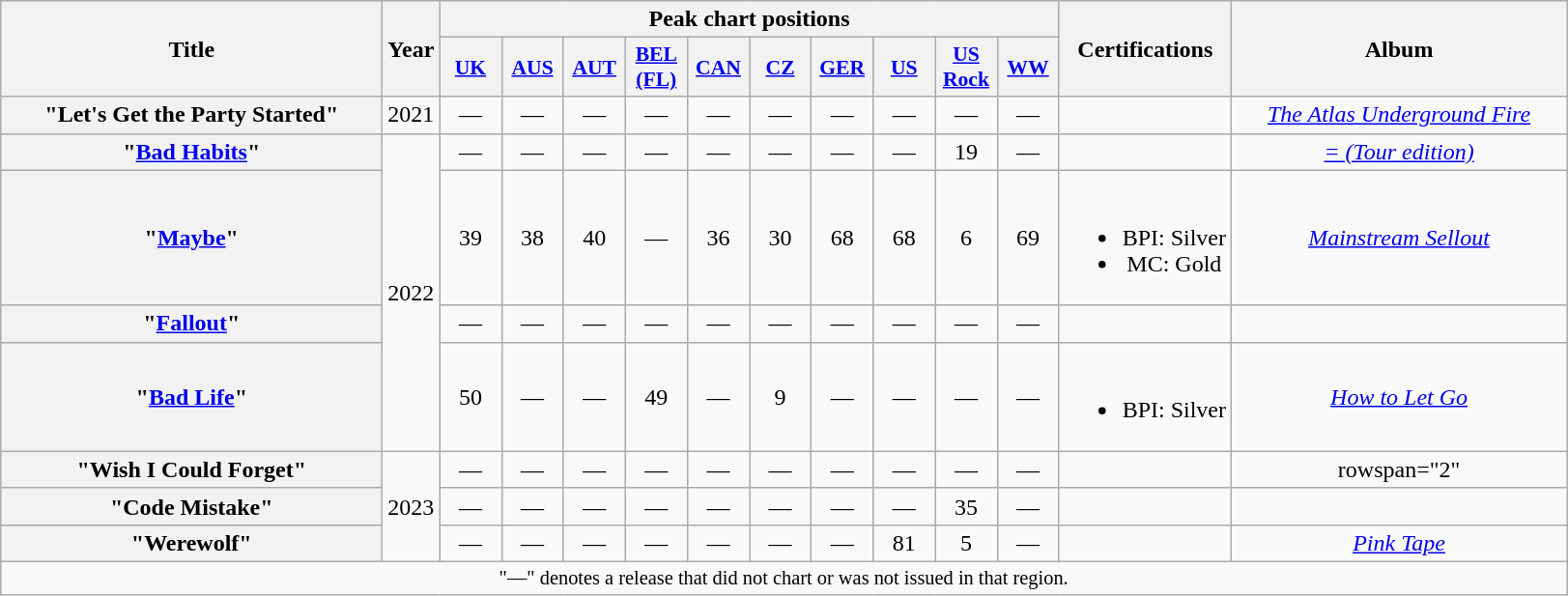<table class="wikitable plainrowheaders" style="text-align:center;">
<tr>
<th scope="col" rowspan="2" style="width:16em;">Title</th>
<th scope="col" rowspan="2" style="width:1em;">Year</th>
<th scope="col" colspan="10">Peak chart positions</th>
<th rowspan="2">Certifications</th>
<th rowspan="2" scope="col" style="width:14em;">Album</th>
</tr>
<tr>
<th scope="col" style="width:2.5em;font-size:90%;"><a href='#'>UK</a><br></th>
<th scope="col" style="width:2.5em;font-size:90%;"><a href='#'>AUS</a><br></th>
<th scope="col" style="width:2.5em;font-size:90%;"><a href='#'>AUT</a><br></th>
<th scope="col" style="width:2.5em;font-size:90%;"><a href='#'>BEL<br>(FL)</a><br></th>
<th scope="col" style="width:2.5em;font-size:90%;"><a href='#'>CAN</a><br></th>
<th scope="col" style="width:2.5em;font-size:90%;"><a href='#'>CZ</a><br></th>
<th scope="col" style="width:2.5em;font-size:90%;"><a href='#'>GER</a><br></th>
<th scope="col" style="width:2.5em;font-size:90%;"><a href='#'>US</a><br></th>
<th scope="col" style="width:2.5em;font-size:90%;"><a href='#'>US<br>Rock</a><br></th>
<th scope="col" style="width:2.5em;font-size:90%;"><a href='#'>WW</a><br></th>
</tr>
<tr>
<th scope="row">"Let's Get the Party Started"<br></th>
<td>2021</td>
<td>—</td>
<td>—</td>
<td>—</td>
<td>—</td>
<td>—</td>
<td>—</td>
<td>—</td>
<td>—</td>
<td>—</td>
<td>—</td>
<td></td>
<td><em><a href='#'>The Atlas Underground Fire</a></em></td>
</tr>
<tr>
<th scope="row">"<a href='#'>Bad Habits</a>"<br></th>
<td rowspan="4">2022</td>
<td>—</td>
<td>—</td>
<td>—</td>
<td>—</td>
<td>—</td>
<td>—</td>
<td>—</td>
<td>—</td>
<td>19</td>
<td>—</td>
<td></td>
<td><em><a href='#'>= (Tour edition)</a></em></td>
</tr>
<tr>
<th scope="row">"<a href='#'>Maybe</a>"<br></th>
<td>39</td>
<td>38</td>
<td>40</td>
<td>—</td>
<td>36</td>
<td>30</td>
<td>68</td>
<td>68</td>
<td>6</td>
<td>69</td>
<td><br><ul><li>BPI: Silver</li><li>MC: Gold</li></ul></td>
<td><em><a href='#'>Mainstream Sellout</a></em></td>
</tr>
<tr>
<th scope="row">"<a href='#'>Fallout</a>"<br></th>
<td>—</td>
<td>—</td>
<td>—</td>
<td>—</td>
<td>—</td>
<td>—</td>
<td>—</td>
<td>—</td>
<td>—</td>
<td>—</td>
<td></td>
<td></td>
</tr>
<tr>
<th scope="row">"<a href='#'>Bad Life</a>"<br></th>
<td>50</td>
<td>—</td>
<td>—</td>
<td>49</td>
<td>—</td>
<td>9</td>
<td>—</td>
<td>—</td>
<td>—</td>
<td>—</td>
<td><br><ul><li>BPI: Silver</li></ul></td>
<td><em><a href='#'>How to Let Go</a></em></td>
</tr>
<tr>
<th scope="row">"Wish I Could Forget"<br></th>
<td rowspan="3">2023</td>
<td>—</td>
<td>—</td>
<td>—</td>
<td>—</td>
<td>—</td>
<td>—</td>
<td>—</td>
<td>—</td>
<td>—</td>
<td>—</td>
<td></td>
<td>rowspan="2" </td>
</tr>
<tr>
<th scope="row">"Code Mistake"<br></th>
<td>—</td>
<td>—</td>
<td>—</td>
<td>—</td>
<td>—</td>
<td>—</td>
<td>—</td>
<td>—</td>
<td>35</td>
<td>—</td>
<td></td>
</tr>
<tr>
<th scope="row">"Werewolf"<br></th>
<td>—</td>
<td>—</td>
<td>—</td>
<td>—</td>
<td>—</td>
<td>—</td>
<td>—</td>
<td>81</td>
<td>5</td>
<td>—</td>
<td></td>
<td><em><a href='#'>Pink Tape</a></em></td>
</tr>
<tr>
<td colspan="15" style="font-size:85%">"—" denotes a release that did not chart or was not issued in that region.</td>
</tr>
</table>
